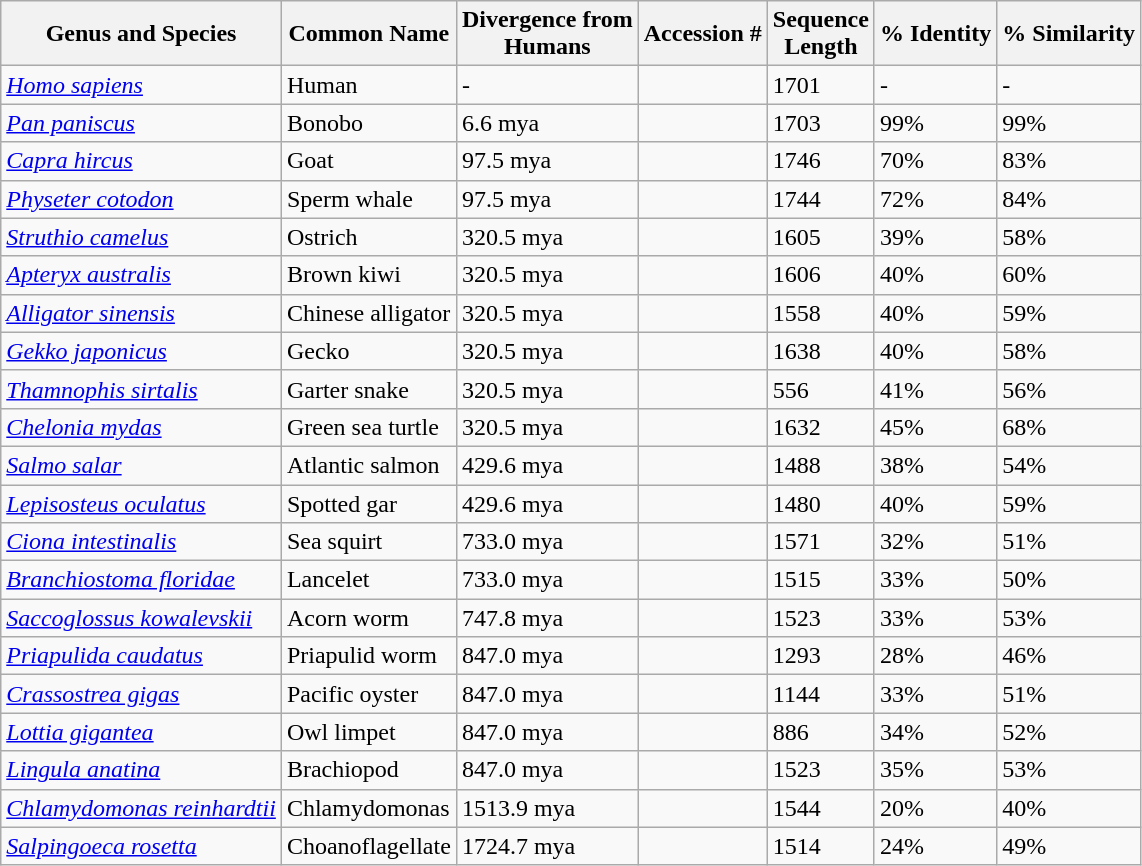<table class="wikitable">
<tr>
<th>Genus and Species</th>
<th>Common Name</th>
<th>Divergence from<br>Humans</th>
<th>Accession #</th>
<th>Sequence<br>Length</th>
<th>% Identity</th>
<th>% Similarity</th>
</tr>
<tr>
<td><em><a href='#'>Homo sapiens</a></em></td>
<td>Human</td>
<td>-</td>
<td></td>
<td>1701</td>
<td>-</td>
<td>-</td>
</tr>
<tr>
<td><em><a href='#'>Pan paniscus</a></em></td>
<td>Bonobo</td>
<td>6.6 mya</td>
<td></td>
<td>1703</td>
<td>99%</td>
<td>99%</td>
</tr>
<tr>
<td><em><a href='#'>Capra hircus</a></em></td>
<td>Goat</td>
<td>97.5 mya</td>
<td></td>
<td>1746</td>
<td>70%</td>
<td>83%</td>
</tr>
<tr>
<td><em><a href='#'>Physeter cotodon</a></em></td>
<td>Sperm whale</td>
<td>97.5 mya</td>
<td></td>
<td>1744</td>
<td>72%</td>
<td>84%</td>
</tr>
<tr>
<td><em><a href='#'>Struthio camelus</a></em></td>
<td>Ostrich</td>
<td>320.5 mya</td>
<td></td>
<td>1605</td>
<td>39%</td>
<td>58%</td>
</tr>
<tr>
<td><em><a href='#'>Apteryx australis</a></em></td>
<td>Brown kiwi</td>
<td>320.5 mya</td>
<td></td>
<td>1606</td>
<td>40%</td>
<td>60%</td>
</tr>
<tr>
<td><em><a href='#'>Alligator sinensis</a></em></td>
<td>Chinese alligator</td>
<td>320.5 mya</td>
<td></td>
<td>1558</td>
<td>40%</td>
<td>59%</td>
</tr>
<tr>
<td><em><a href='#'>Gekko japonicus</a></em></td>
<td>Gecko</td>
<td>320.5 mya</td>
<td></td>
<td>1638</td>
<td>40%</td>
<td>58%</td>
</tr>
<tr>
<td><em><a href='#'>Thamnophis sirtalis</a></em></td>
<td>Garter snake</td>
<td>320.5 mya</td>
<td></td>
<td>556</td>
<td>41%</td>
<td>56%</td>
</tr>
<tr>
<td><em><a href='#'>Chelonia mydas</a></em></td>
<td>Green sea turtle</td>
<td>320.5 mya</td>
<td></td>
<td>1632</td>
<td>45%</td>
<td>68%</td>
</tr>
<tr>
<td><em><a href='#'>Salmo salar</a></em></td>
<td>Atlantic salmon</td>
<td>429.6 mya</td>
<td></td>
<td>1488</td>
<td>38%</td>
<td>54%</td>
</tr>
<tr>
<td><em><a href='#'>Lepisosteus oculatus</a></em></td>
<td>Spotted gar</td>
<td>429.6 mya</td>
<td></td>
<td>1480</td>
<td>40%</td>
<td>59%</td>
</tr>
<tr>
<td><em><a href='#'>Ciona intestinalis</a></em></td>
<td>Sea squirt</td>
<td>733.0 mya</td>
<td></td>
<td>1571</td>
<td>32%</td>
<td>51%</td>
</tr>
<tr>
<td><em><a href='#'>Branchiostoma floridae</a></em></td>
<td>Lancelet</td>
<td>733.0 mya</td>
<td></td>
<td>1515</td>
<td>33%</td>
<td>50%</td>
</tr>
<tr>
<td><em><a href='#'>Saccoglossus kowalevskii</a></em></td>
<td>Acorn worm</td>
<td>747.8 mya</td>
<td></td>
<td>1523</td>
<td>33%</td>
<td>53%</td>
</tr>
<tr>
<td><em><a href='#'>Priapulida caudatus</a></em></td>
<td>Priapulid worm</td>
<td>847.0 mya</td>
<td></td>
<td>1293</td>
<td>28%</td>
<td>46%</td>
</tr>
<tr>
<td><em><a href='#'>Crassostrea gigas</a></em></td>
<td>Pacific oyster</td>
<td>847.0 mya</td>
<td></td>
<td>1144</td>
<td>33%</td>
<td>51%</td>
</tr>
<tr>
<td><em><a href='#'>Lottia gigantea</a></em></td>
<td>Owl limpet</td>
<td>847.0 mya</td>
<td></td>
<td>886</td>
<td>34%</td>
<td>52%</td>
</tr>
<tr>
<td><em><a href='#'>Lingula anatina</a></em></td>
<td>Brachiopod</td>
<td>847.0 mya</td>
<td></td>
<td>1523</td>
<td>35%</td>
<td>53%</td>
</tr>
<tr>
<td><em><a href='#'>Chlamydomonas reinhardtii</a></em></td>
<td>Chlamydomonas</td>
<td>1513.9 mya</td>
<td></td>
<td>1544</td>
<td>20%</td>
<td>40%</td>
</tr>
<tr>
<td><em><a href='#'>Salpingoeca rosetta</a></em></td>
<td>Choanoflagellate</td>
<td>1724.7 mya</td>
<td></td>
<td>1514</td>
<td>24%</td>
<td>49%</td>
</tr>
</table>
